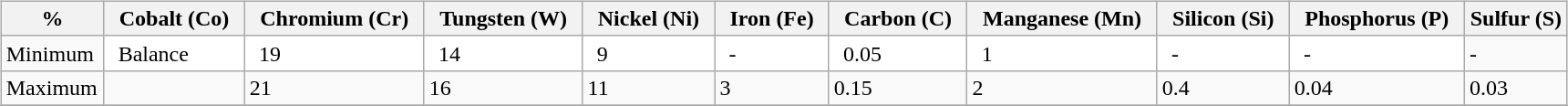<table>
<tr>
<td STYLE="vertical-align:top;"><br><table class="wikitable" width="100%">
<tr>
<th>%</th>
<th style="padding-left:10px; padding-right:10px;">Cobalt (Co)</th>
<th style="padding-left:10px; padding-right:10px;">Chromium (Cr)</th>
<th style="padding-left:10px; padding-right:10px;">Tungsten (W)</th>
<th style="padding-left:10px; padding-right:10px;">Nickel (Ni)</th>
<th style="padding-left:10px; padding-right:10px;">Iron (Fe)</th>
<th style="padding-left:10px; padding-right:10px;">Carbon (C)</th>
<th style="padding-left:10px; padding-right:10px;">Manganese (Mn)</th>
<th style="padding-left:10px; padding-right:10px;">Silicon (Si)</th>
<th style="padding-left:10px; padding-right:10px;">Phosphorus (P)</th>
<th>Sulfur (S)</th>
</tr>
<tr>
<td>Minimum</td>
<td style="background-color:white; padding-left:10px; padding-right:10px;">Balance</td>
<td style="background-color:white; padding-left:10px; padding-right:10px;">19</td>
<td style="background-color:white; padding-left:10px; padding-right:10px;">14</td>
<td style="background-color:white; padding-left:10px; padding-right:10px;">9</td>
<td style="background-color:white; padding-left:10px; padding-right:10px;">-</td>
<td style="background-color:white; padding-left:10px; padding-right:10px;">0.05</td>
<td style="background-color:white; padding-left:10px; padding-right:10px;">1</td>
<td style="background-color:white; padding-left:10px; padding-right:10px;">-</td>
<td style="background-color:white; padding-left:10px; padding-right:10px;">-</td>
<td>-</td>
</tr>
<tr>
<td>Maximum</td>
<td></td>
<td>21</td>
<td>16</td>
<td>11</td>
<td>3</td>
<td>0.15</td>
<td>2</td>
<td>0.4</td>
<td>0.04</td>
<td>0.03</td>
</tr>
<tr>
</tr>
</table>
</td>
</tr>
</table>
